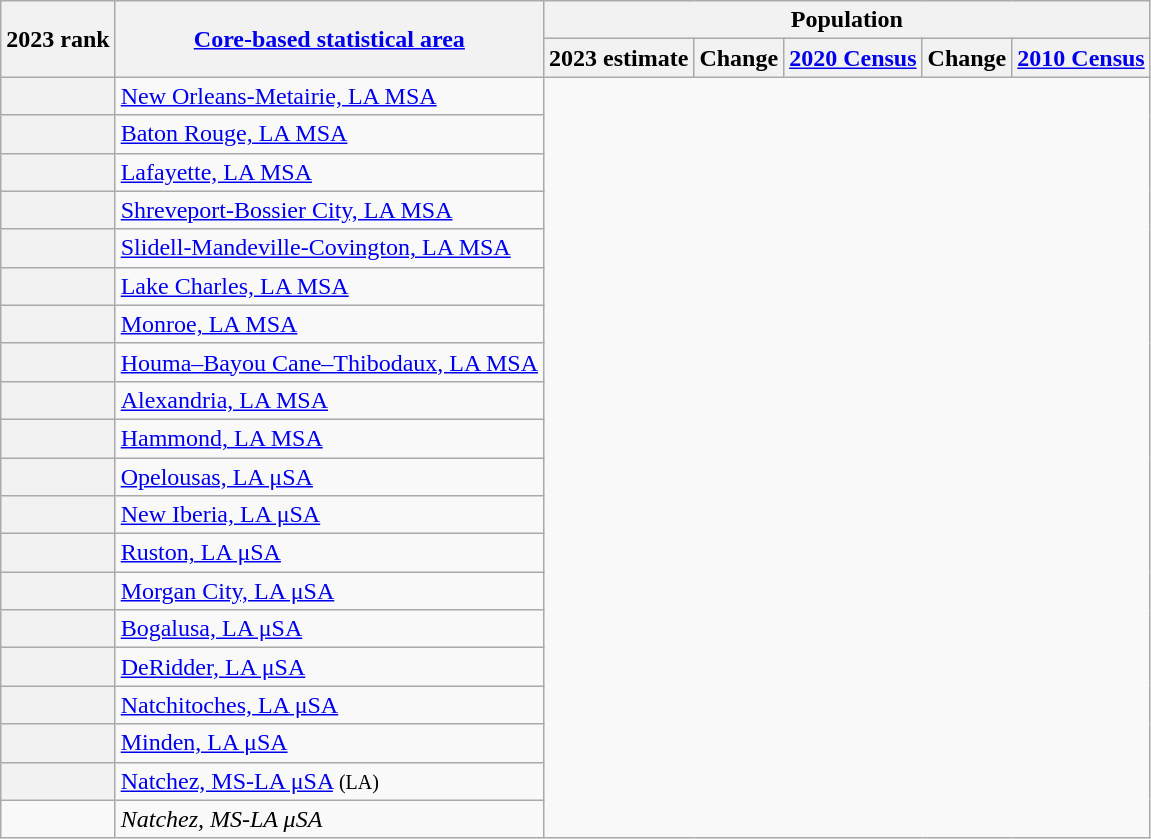<table class="wikitable sortable">
<tr>
<th scope=col rowspan=2>2023 rank</th>
<th scope=col rowspan=2><a href='#'>Core-based statistical area</a></th>
<th colspan=5>Population</th>
</tr>
<tr>
<th scope=col>2023 estimate</th>
<th scope=col>Change</th>
<th scope=col><a href='#'>2020 Census</a></th>
<th scope=col>Change</th>
<th scope=col><a href='#'>2010 Census</a></th>
</tr>
<tr>
<th scope=row></th>
<td><a href='#'>New Orleans-Metairie, LA MSA</a><br></td>
</tr>
<tr>
<th scope=row></th>
<td><a href='#'>Baton Rouge, LA MSA</a><br></td>
</tr>
<tr>
<th scope=row></th>
<td><a href='#'>Lafayette, LA MSA</a><br></td>
</tr>
<tr>
<th scope=row></th>
<td><a href='#'>Shreveport-Bossier City, LA MSA</a><br></td>
</tr>
<tr>
<th scope=row></th>
<td><a href='#'>Slidell-Mandeville-Covington, LA MSA</a><br></td>
</tr>
<tr>
<th scope=row></th>
<td><a href='#'>Lake Charles, LA MSA</a><br></td>
</tr>
<tr>
<th scope=row></th>
<td><a href='#'>Monroe, LA MSA</a><br></td>
</tr>
<tr>
<th scope=row></th>
<td><a href='#'>Houma–Bayou Cane–Thibodaux, LA MSA</a><br></td>
</tr>
<tr>
<th scope=row></th>
<td><a href='#'>Alexandria, LA MSA</a><br></td>
</tr>
<tr>
<th scope=row></th>
<td><a href='#'>Hammond, LA MSA</a><br></td>
</tr>
<tr>
<th scope=row></th>
<td><a href='#'>Opelousas, LA μSA</a><br></td>
</tr>
<tr>
<th scope=row></th>
<td><a href='#'>New Iberia, LA μSA</a><br></td>
</tr>
<tr>
<th scope=row></th>
<td><a href='#'>Ruston, LA μSA</a><br></td>
</tr>
<tr>
<th scope=row></th>
<td><a href='#'>Morgan City, LA μSA</a><br></td>
</tr>
<tr>
<th scope=row></th>
<td><a href='#'>Bogalusa, LA μSA</a><br></td>
</tr>
<tr>
<th scope=row></th>
<td><a href='#'>DeRidder, LA μSA</a><br></td>
</tr>
<tr>
<th scope=row></th>
<td><a href='#'>Natchitoches, LA μSA</a><br></td>
</tr>
<tr>
<th scope=row></th>
<td><a href='#'>Minden, LA μSA</a><br></td>
</tr>
<tr>
<th scope=row></th>
<td><a href='#'>Natchez, MS-LA μSA</a> <small>(LA)</small><br></td>
</tr>
<tr>
<td></td>
<td><em><span>Natchez, MS-LA μSA</span></em><br></td>
</tr>
</table>
